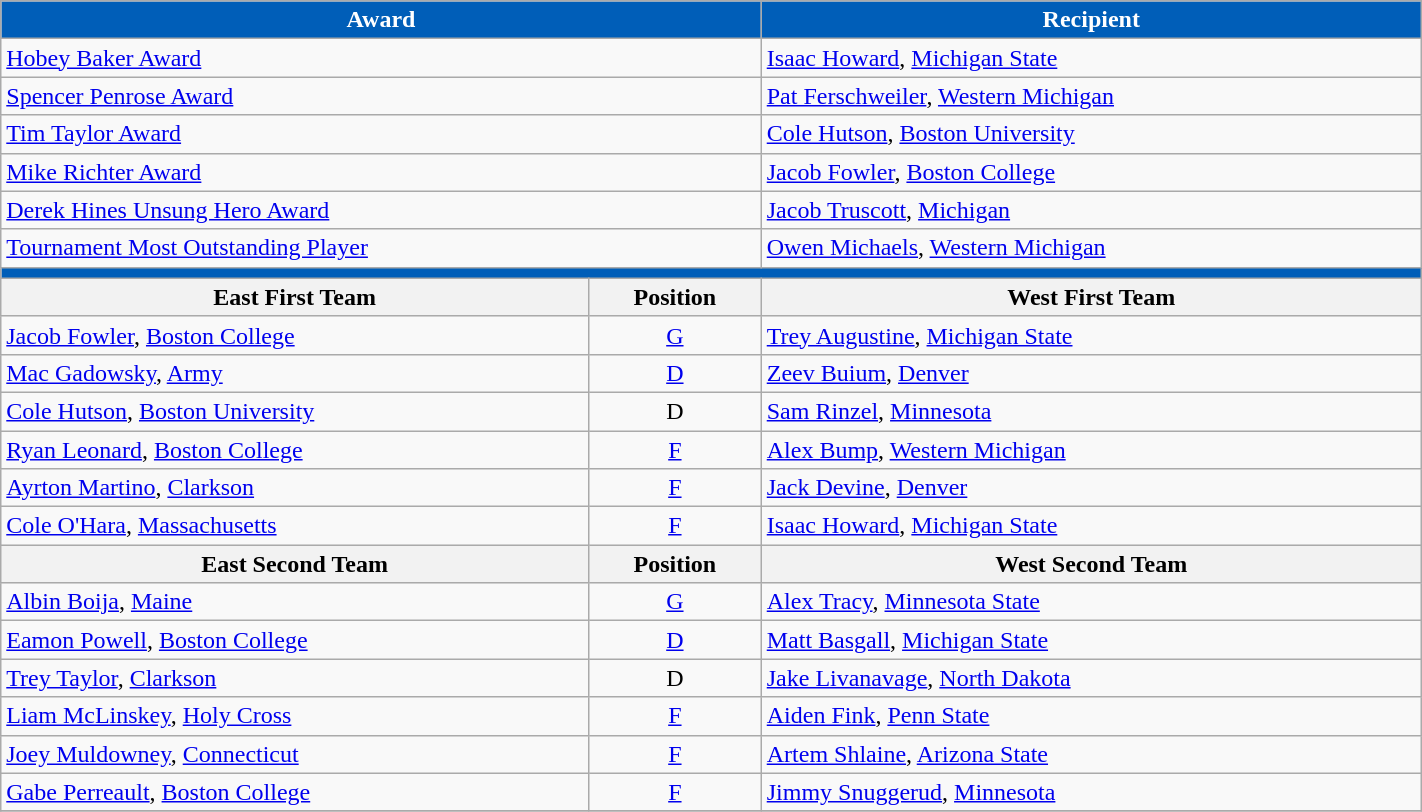<table class="wikitable" width=75%>
<tr>
<th style="color:white; background:#005EB8" colspan=2>Award</th>
<th style="color:white; background:#005EB8">Recipient</th>
</tr>
<tr>
<td colspan=2><a href='#'>Hobey Baker Award</a></td>
<td><a href='#'>Isaac Howard</a>, <a href='#'>Michigan State</a></td>
</tr>
<tr>
<td colspan=2><a href='#'>Spencer Penrose Award</a></td>
<td><a href='#'>Pat Ferschweiler</a>, <a href='#'>Western Michigan</a></td>
</tr>
<tr>
<td colspan=2><a href='#'>Tim Taylor Award</a></td>
<td><a href='#'>Cole Hutson</a>, <a href='#'>Boston University</a></td>
</tr>
<tr>
<td colspan=2><a href='#'>Mike Richter Award</a></td>
<td><a href='#'>Jacob Fowler</a>, <a href='#'>Boston College</a></td>
</tr>
<tr>
<td colspan=2><a href='#'>Derek Hines Unsung Hero Award</a></td>
<td><a href='#'>Jacob Truscott</a>, <a href='#'>Michigan</a></td>
</tr>
<tr>
<td colspan=2><a href='#'>Tournament Most Outstanding Player</a></td>
<td><a href='#'>Owen Michaels</a>, <a href='#'>Western Michigan</a></td>
</tr>
<tr>
<th style="color:white; background:#005EB8" colspan=3><a href='#'></a></th>
</tr>
<tr>
<th>East First Team</th>
<th>Position</th>
<th>West First Team</th>
</tr>
<tr>
<td><a href='#'>Jacob Fowler</a>, <a href='#'>Boston College</a></td>
<td align=center><a href='#'>G</a></td>
<td><a href='#'>Trey Augustine</a>, <a href='#'>Michigan State</a></td>
</tr>
<tr>
<td><a href='#'>Mac Gadowsky</a>, <a href='#'>Army</a></td>
<td align=center><a href='#'>D</a></td>
<td><a href='#'>Zeev Buium</a>, <a href='#'>Denver</a></td>
</tr>
<tr>
<td><a href='#'>Cole Hutson</a>, <a href='#'>Boston University</a></td>
<td align=center>D</td>
<td><a href='#'>Sam Rinzel</a>, <a href='#'>Minnesota</a></td>
</tr>
<tr>
<td><a href='#'>Ryan Leonard</a>, <a href='#'>Boston College</a></td>
<td align=center><a href='#'>F</a></td>
<td><a href='#'>Alex Bump</a>, <a href='#'>Western Michigan</a></td>
</tr>
<tr>
<td><a href='#'>Ayrton Martino</a>, <a href='#'>Clarkson</a></td>
<td align=center><a href='#'>F</a></td>
<td><a href='#'>Jack Devine</a>, <a href='#'>Denver</a></td>
</tr>
<tr>
<td><a href='#'>Cole O'Hara</a>, <a href='#'>Massachusetts</a></td>
<td align=center><a href='#'>F</a></td>
<td><a href='#'>Isaac Howard</a>, <a href='#'>Michigan State</a></td>
</tr>
<tr>
<th>East Second Team</th>
<th>Position</th>
<th>West Second Team</th>
</tr>
<tr>
<td><a href='#'>Albin Boija</a>, <a href='#'>Maine</a></td>
<td align=center><a href='#'>G</a></td>
<td><a href='#'>Alex Tracy</a>, <a href='#'>Minnesota State</a></td>
</tr>
<tr>
<td><a href='#'>Eamon Powell</a>, <a href='#'>Boston College</a></td>
<td align=center><a href='#'>D</a></td>
<td><a href='#'>Matt Basgall</a>, <a href='#'>Michigan State</a></td>
</tr>
<tr>
<td><a href='#'>Trey Taylor</a>, <a href='#'>Clarkson</a></td>
<td align=center>D</td>
<td><a href='#'>Jake Livanavage</a>, <a href='#'>North Dakota</a></td>
</tr>
<tr>
<td><a href='#'>Liam McLinskey</a>, <a href='#'>Holy Cross</a></td>
<td align=center><a href='#'>F</a></td>
<td><a href='#'>Aiden Fink</a>, <a href='#'>Penn State</a></td>
</tr>
<tr>
<td><a href='#'>Joey Muldowney</a>, <a href='#'>Connecticut</a></td>
<td align=center><a href='#'>F</a></td>
<td><a href='#'>Artem Shlaine</a>, <a href='#'>Arizona State</a></td>
</tr>
<tr>
<td><a href='#'>Gabe Perreault</a>, <a href='#'>Boston College</a></td>
<td align=center><a href='#'>F</a></td>
<td><a href='#'>Jimmy Snuggerud</a>, <a href='#'>Minnesota</a></td>
</tr>
<tr>
</tr>
</table>
